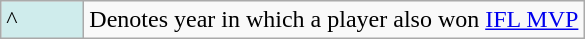<table class="wikitable">
<tr>
<td style="background-color:#CFECEC; border:1px solid #aaaaaa; width:3em">^</td>
<td>Denotes year in which a player also won <a href='#'>IFL MVP</a></td>
</tr>
</table>
